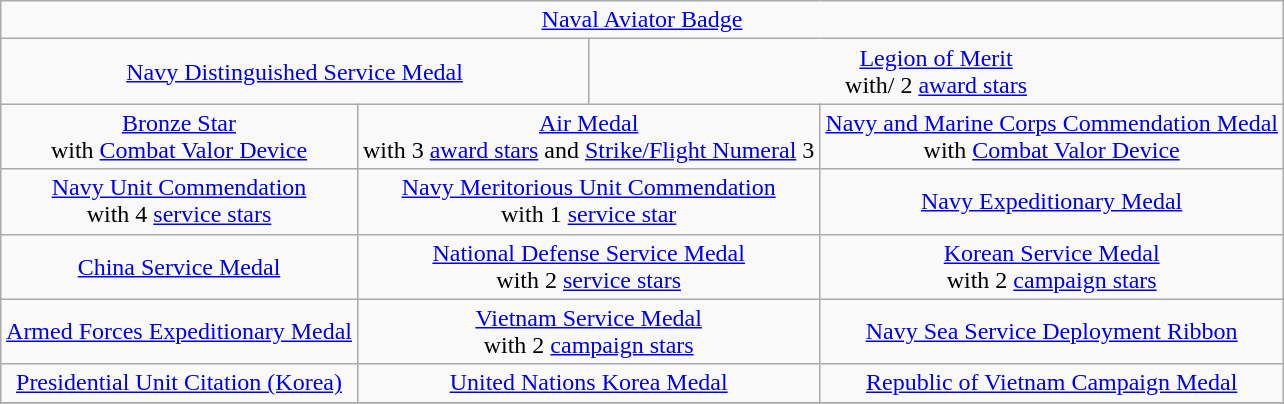<table style="margin: 1em auto; text-align: center;" class="wikitable">
<tr>
<td colspan="6"><a href='#'>Naval Aviator Badge</a></td>
</tr>
<tr>
<td colspan="3"><a href='#'>Navy Distinguished Service Medal</a></td>
<td colspan="3"><a href='#'>Legion of Merit</a> <br>with/ 2 <a href='#'>award stars</a></td>
</tr>
<tr>
<td colspan="2"><a href='#'>Bronze Star</a><br>with <a href='#'>Combat Valor Device</a></td>
<td colspan="2"><a href='#'>Air Medal</a><br>with 3 <a href='#'>award stars</a> and <a href='#'>Strike/Flight Numeral</a> 3</td>
<td colspan="2"><a href='#'>Navy and Marine Corps Commendation Medal</a><br>with <a href='#'>Combat Valor Device</a></td>
</tr>
<tr>
<td colspan="2"><a href='#'>Navy Unit Commendation</a><br>with 4 <a href='#'>service stars</a></td>
<td colspan="2"><a href='#'>Navy Meritorious Unit Commendation</a><br>with 1 <a href='#'>service star</a></td>
<td colspan="2"><a href='#'>Navy Expeditionary Medal</a></td>
</tr>
<tr>
<td colspan="2"><a href='#'>China Service Medal</a></td>
<td colspan="2"><a href='#'>National Defense Service Medal</a><br>with 2 <a href='#'>service stars</a></td>
<td colspan="2"><a href='#'>Korean Service Medal</a><br>with 2 <a href='#'>campaign stars</a></td>
</tr>
<tr>
<td colspan="2"><a href='#'>Armed Forces Expeditionary Medal</a></td>
<td colspan="2"><a href='#'>Vietnam Service Medal</a><br>with 2 <a href='#'>campaign stars</a></td>
<td colspan="2"><a href='#'>Navy Sea Service Deployment Ribbon</a></td>
</tr>
<tr>
<td colspan="2"><a href='#'>Presidential Unit Citation (Korea)</a></td>
<td colspan="2"><a href='#'>United Nations Korea Medal</a></td>
<td colspan="2"><a href='#'>Republic of Vietnam Campaign Medal</a></td>
</tr>
<tr>
</tr>
</table>
